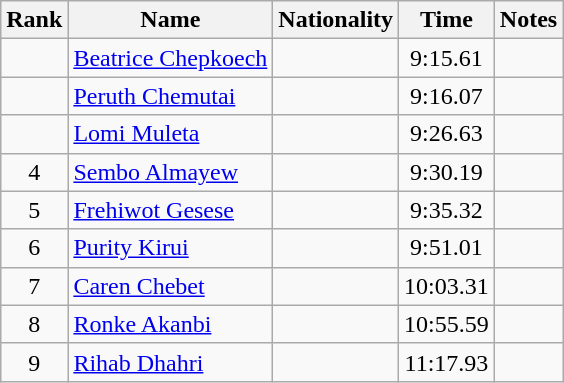<table class="wikitable sortable" style="text-align:center">
<tr>
<th>Rank</th>
<th>Name</th>
<th>Nationality</th>
<th>Time</th>
<th>Notes</th>
</tr>
<tr>
<td></td>
<td align=left><a href='#'>Beatrice Chepkoech</a></td>
<td align=left></td>
<td>9:15.61</td>
<td></td>
</tr>
<tr>
<td></td>
<td align=left><a href='#'>Peruth Chemutai</a></td>
<td align=left></td>
<td>9:16.07</td>
<td></td>
</tr>
<tr>
<td></td>
<td align=left><a href='#'>Lomi Muleta</a></td>
<td align=left></td>
<td>9:26.63</td>
<td></td>
</tr>
<tr>
<td>4</td>
<td align=left><a href='#'>Sembo Almayew</a></td>
<td align=left></td>
<td>9:30.19</td>
<td></td>
</tr>
<tr>
<td>5</td>
<td align=left><a href='#'>Frehiwot Gesese</a></td>
<td align=left></td>
<td>9:35.32</td>
<td></td>
</tr>
<tr>
<td>6</td>
<td align=left><a href='#'>Purity Kirui</a></td>
<td align=left></td>
<td>9:51.01</td>
<td></td>
</tr>
<tr>
<td>7</td>
<td align=left><a href='#'>Caren Chebet</a></td>
<td align=left></td>
<td>10:03.31</td>
<td></td>
</tr>
<tr>
<td>8</td>
<td align=left><a href='#'>Ronke Akanbi</a></td>
<td align=left></td>
<td>10:55.59</td>
<td></td>
</tr>
<tr>
<td>9</td>
<td align=left><a href='#'>Rihab Dhahri</a></td>
<td align=left></td>
<td>11:17.93</td>
<td></td>
</tr>
</table>
